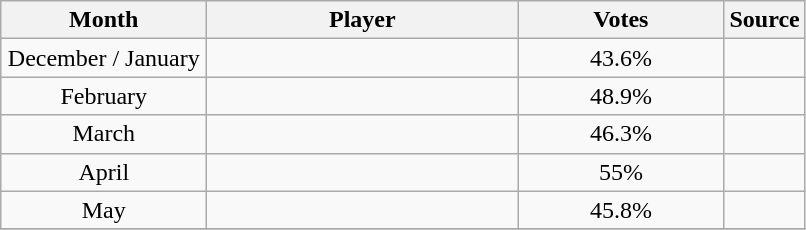<table class="wikitable" style="text-align:center">
<tr>
<th>Month</th>
<th>Player</th>
<th>Votes</th>
<th>Source</th>
</tr>
<tr>
<td style="width:130px;">December / January</td>
<td style="width:200px;"></td>
<td style="width:130px;">43.6%</td>
<td style="width:25px;"></td>
</tr>
<tr>
<td style="width:130px;">February</td>
<td style="width:200px;"></td>
<td style="width:130px;">48.9%</td>
<td style="width:25px;"></td>
</tr>
<tr>
<td style="width:130px;">March</td>
<td style="width:200px;"></td>
<td style="width:130px;">46.3%</td>
<td style="width:25px;"></td>
</tr>
<tr>
<td style="width:130px;">April</td>
<td style="width:200px;"></td>
<td style="width:130px;">55%</td>
<td style="width:25px;"></td>
</tr>
<tr>
<td style="width:130px;">May</td>
<td style="width:200px;"></td>
<td style="width:130px;">45.8%</td>
<td style="width:25px;"></td>
</tr>
<tr>
</tr>
</table>
